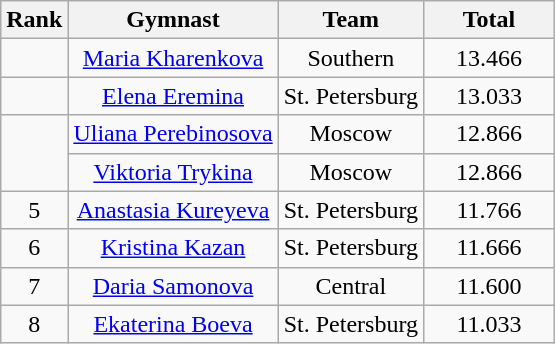<table class="wikitable" style="text-align:center">
<tr>
<th>Rank</th>
<th>Gymnast</th>
<th>Team</th>
<th style="width:5em">Total</th>
</tr>
<tr>
<td></td>
<td><a href='#'>Maria Kharenkova</a></td>
<td>Southern</td>
<td>13.466</td>
</tr>
<tr>
<td></td>
<td><a href='#'>Elena Eremina</a></td>
<td>St. Petersburg</td>
<td>13.033</td>
</tr>
<tr>
<td rowspan="2"></td>
<td><a href='#'>Uliana Perebinosova</a></td>
<td>Moscow</td>
<td>12.866</td>
</tr>
<tr>
<td><a href='#'>Viktoria Trykina</a></td>
<td>Moscow</td>
<td>12.866</td>
</tr>
<tr>
<td>5</td>
<td><a href='#'>Anastasia Kureyeva</a></td>
<td>St. Petersburg</td>
<td>11.766</td>
</tr>
<tr>
<td>6</td>
<td><a href='#'>Kristina Kazan</a></td>
<td>St. Petersburg</td>
<td>11.666</td>
</tr>
<tr>
<td>7</td>
<td><a href='#'>Daria Samonova</a></td>
<td>Central</td>
<td>11.600</td>
</tr>
<tr>
<td>8</td>
<td><a href='#'>Ekaterina Boeva</a></td>
<td>St. Petersburg</td>
<td>11.033</td>
</tr>
</table>
